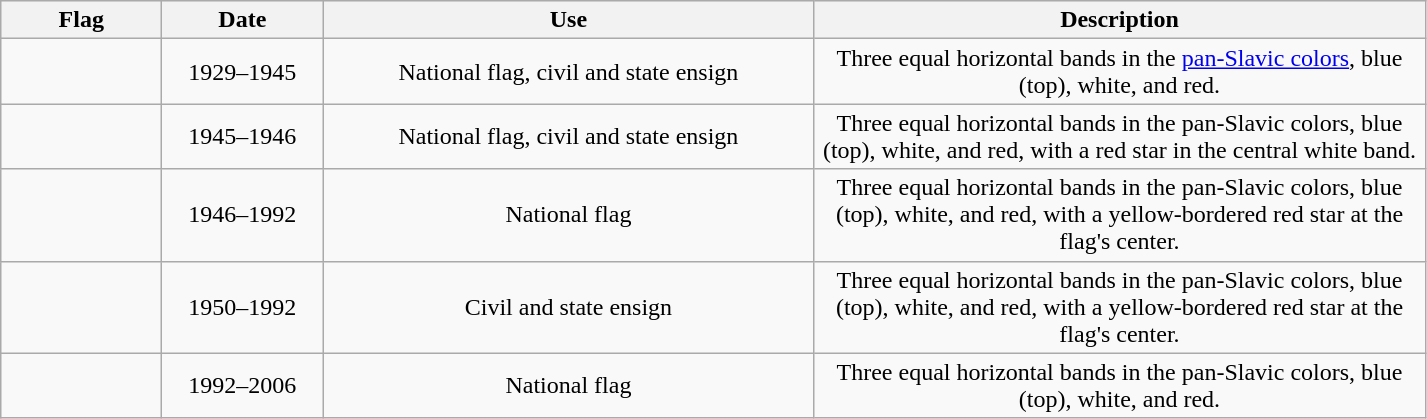<table class="wikitable" style="text-align:center;">
<tr style="background:#efefef;">
<th style="width:100px;">Flag</th>
<th style="width:100px;">Date</th>
<th style="width:320px; text-align:center;">Use</th>
<th style="width:400px; text-align:center;">Description</th>
</tr>
<tr>
<td></td>
<td>1929–1945</td>
<td>National flag, civil and state ensign  </td>
<td>Three equal horizontal bands in the <a href='#'>pan-Slavic colors</a>, blue (top), white, and red.</td>
</tr>
<tr>
<td></td>
<td>1945–1946</td>
<td>National flag, civil and state ensign  </td>
<td>Three equal horizontal bands in the pan-Slavic colors, blue (top), white, and red, with a red star in the central white band.</td>
</tr>
<tr>
<td></td>
<td>1946–1992</td>
<td>National flag  </td>
<td>Three equal horizontal bands in the pan-Slavic colors, blue (top), white, and red, with a yellow-bordered red star at the flag's center.</td>
</tr>
<tr>
<td></td>
<td>1950–1992</td>
<td>Civil and state ensign  </td>
<td>Three equal horizontal bands in the pan-Slavic colors, blue (top), white, and red, with a yellow-bordered red star at the flag's center.</td>
</tr>
<tr>
<td></td>
<td>1992–2006</td>
<td>National flag  </td>
<td>Three equal horizontal bands in the pan-Slavic colors, blue (top), white, and red.</td>
</tr>
</table>
